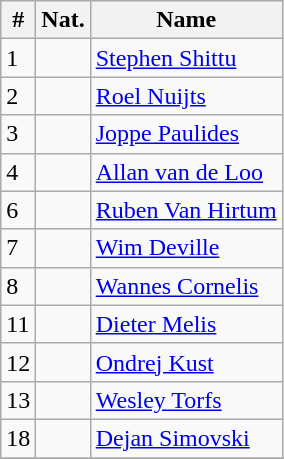<table class="wikitable">
<tr>
<th>#</th>
<th>Nat.</th>
<th>Name</th>
</tr>
<tr>
<td>1</td>
<td></td>
<td><a href='#'>Stephen Shittu</a></td>
</tr>
<tr>
<td>2</td>
<td></td>
<td><a href='#'>Roel Nuijts</a></td>
</tr>
<tr>
<td>3</td>
<td></td>
<td><a href='#'>Joppe Paulides</a></td>
</tr>
<tr>
<td>4</td>
<td></td>
<td><a href='#'>Allan van de Loo</a></td>
</tr>
<tr>
<td>6</td>
<td></td>
<td><a href='#'>Ruben Van Hirtum</a></td>
</tr>
<tr>
<td>7</td>
<td></td>
<td><a href='#'>Wim Deville</a></td>
</tr>
<tr>
<td>8</td>
<td></td>
<td><a href='#'>Wannes Cornelis</a></td>
</tr>
<tr>
<td>11</td>
<td></td>
<td><a href='#'>Dieter Melis</a></td>
</tr>
<tr>
<td>12</td>
<td></td>
<td><a href='#'>Ondrej Kust</a></td>
</tr>
<tr>
<td>13</td>
<td></td>
<td><a href='#'>Wesley Torfs</a></td>
</tr>
<tr>
<td>18</td>
<td></td>
<td><a href='#'>Dejan Simovski</a></td>
</tr>
<tr>
</tr>
</table>
